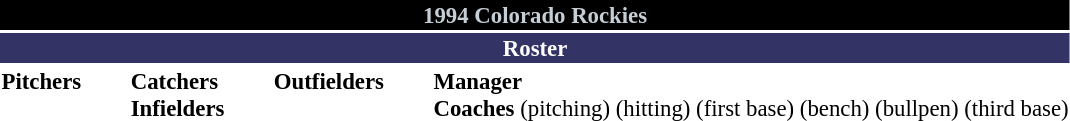<table class="toccolours" style="font-size: 95%;">
<tr>
<th colspan="10" style="background:#000000; color:#C4CED4; text-align:center;">1994 Colorado Rockies</th>
</tr>
<tr>
<td colspan="10" style="background:#333366; color:#FFFFFF; text-align:center;"><strong>Roster</strong></td>
</tr>
<tr>
<td valign="top"><strong>Pitchers</strong><br>
















</td>
<td style="width:25px;"></td>
<td valign="top"><strong>Catchers</strong><br>


<strong>Infielders</strong>







</td>
<td style="width:25px;"></td>
<td valign="top"><strong>Outfielders</strong><br>





</td>
<td style="width:25px;"></td>
<td valign="top"><strong>Manager</strong><br>
<strong>Coaches</strong>
 (pitching)
 (hitting)
 (first base)
 (bench)
 (bullpen)
 (third base)</td>
</tr>
</table>
